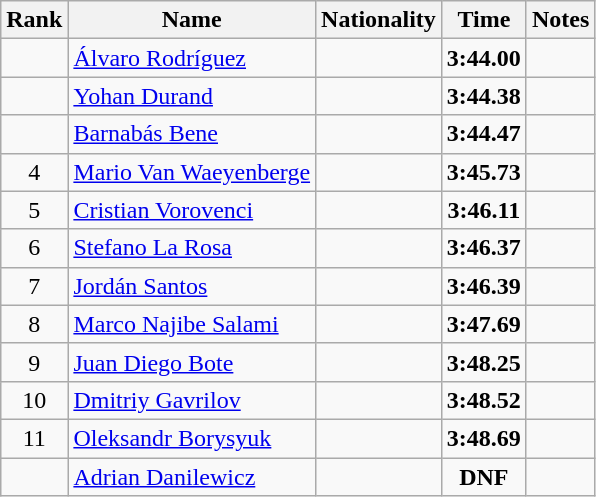<table class="wikitable sortable" style="text-align:center">
<tr>
<th>Rank</th>
<th>Name</th>
<th>Nationality</th>
<th>Time</th>
<th>Notes</th>
</tr>
<tr>
<td></td>
<td align=left><a href='#'>Álvaro Rodríguez</a></td>
<td align=left></td>
<td><strong>3:44.00</strong></td>
<td></td>
</tr>
<tr>
<td></td>
<td align=left><a href='#'>Yohan Durand</a></td>
<td align=left></td>
<td><strong>3:44.38</strong></td>
<td></td>
</tr>
<tr>
<td></td>
<td align=left><a href='#'>Barnabás Bene</a></td>
<td align=left></td>
<td><strong>3:44.47</strong></td>
<td></td>
</tr>
<tr>
<td>4</td>
<td align=left><a href='#'>Mario Van Waeyenberge</a></td>
<td align=left></td>
<td><strong>3:45.73</strong></td>
<td></td>
</tr>
<tr>
<td>5</td>
<td align=left><a href='#'>Cristian Vorovenci</a></td>
<td align=left></td>
<td><strong>3:46.11</strong></td>
<td></td>
</tr>
<tr>
<td>6</td>
<td align=left><a href='#'>Stefano La Rosa</a></td>
<td align=left></td>
<td><strong>3:46.37</strong></td>
<td></td>
</tr>
<tr>
<td>7</td>
<td align=left><a href='#'>Jordán Santos</a></td>
<td align=left></td>
<td><strong>3:46.39</strong></td>
<td></td>
</tr>
<tr>
<td>8</td>
<td align=left><a href='#'>Marco Najibe Salami</a></td>
<td align=left></td>
<td><strong>3:47.69</strong></td>
<td></td>
</tr>
<tr>
<td>9</td>
<td align=left><a href='#'>Juan Diego Bote</a></td>
<td align=left></td>
<td><strong>3:48.25</strong></td>
<td></td>
</tr>
<tr>
<td>10</td>
<td align=left><a href='#'>Dmitriy Gavrilov</a></td>
<td align=left></td>
<td><strong>3:48.52</strong></td>
<td></td>
</tr>
<tr>
<td>11</td>
<td align=left><a href='#'>Oleksandr Borysyuk</a></td>
<td align=left></td>
<td><strong>3:48.69</strong></td>
<td></td>
</tr>
<tr>
<td></td>
<td align=left><a href='#'>Adrian Danilewicz</a></td>
<td align=left></td>
<td><strong>DNF</strong></td>
<td></td>
</tr>
</table>
